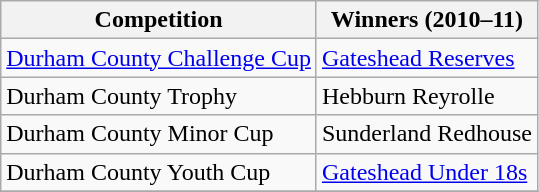<table class="wikitable">
<tr>
<th>Competition</th>
<th>Winners (2010–11)</th>
</tr>
<tr>
<td><a href='#'>Durham County Challenge Cup</a></td>
<td><a href='#'>Gateshead Reserves</a></td>
</tr>
<tr>
<td>Durham County Trophy</td>
<td>Hebburn Reyrolle</td>
</tr>
<tr>
<td>Durham County Minor Cup</td>
<td>Sunderland Redhouse</td>
</tr>
<tr>
<td>Durham County Youth Cup</td>
<td><a href='#'>Gateshead Under 18s</a></td>
</tr>
<tr>
</tr>
</table>
